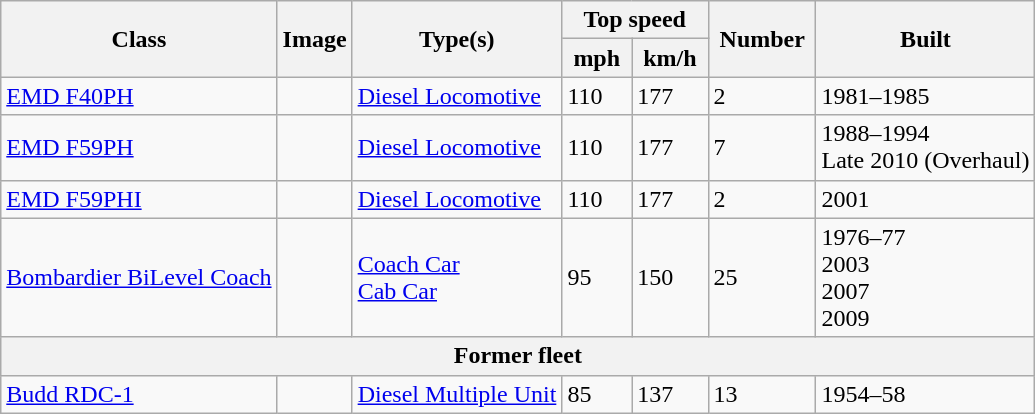<table class="wikitable">
<tr ---- bgcolor=#f9f9f9>
<th rowspan="2"> Class </th>
<th rowspan="2">Image</th>
<th rowspan="2"> Type(s) </th>
<th colspan="2"> Top speed </th>
<th rowspan="2"> Number </th>
<th rowspan="2"> Built </th>
</tr>
<tr ---- bgcolor=#f9f9f9>
<th> mph </th>
<th> km/h </th>
</tr>
<tr>
<td><a href='#'>EMD F40PH</a></td>
<td></td>
<td><a href='#'>Diesel Locomotive</a></td>
<td>110</td>
<td>177</td>
<td>2</td>
<td>1981–1985</td>
</tr>
<tr>
<td><a href='#'>EMD F59PH</a></td>
<td></td>
<td><a href='#'>Diesel Locomotive</a></td>
<td>110</td>
<td>177</td>
<td>7</td>
<td>1988–1994<br>Late 2010 (Overhaul)</td>
</tr>
<tr>
<td><a href='#'>EMD F59PHI</a></td>
<td></td>
<td><a href='#'>Diesel Locomotive</a></td>
<td>110</td>
<td>177</td>
<td>2</td>
<td>2001</td>
</tr>
<tr>
<td><a href='#'>Bombardier BiLevel Coach</a></td>
<td></td>
<td><a href='#'>Coach Car</a><br><a href='#'>Cab Car</a></td>
<td>95</td>
<td>150</td>
<td>25</td>
<td>1976–77<br>2003<br>2007<br>2009</td>
</tr>
<tr>
<th colspan="7" align="center">Former fleet</th>
</tr>
<tr>
<td><a href='#'>Budd RDC-1</a></td>
<td></td>
<td><a href='#'>Diesel Multiple Unit</a></td>
<td>85</td>
<td>137</td>
<td>13</td>
<td>1954–58</td>
</tr>
</table>
